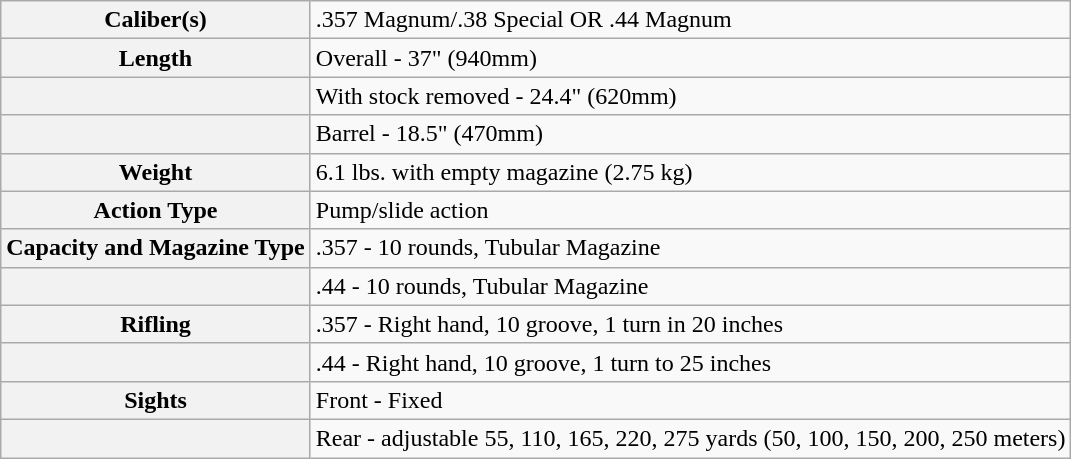<table class="wikitable" border="1">
<tr>
<th>Caliber(s)</th>
<td>.357 Magnum/.38 Special OR .44 Magnum</td>
</tr>
<tr>
<th>Length</th>
<td>Overall - 37" (940mm)</td>
</tr>
<tr>
<th></th>
<td>With stock removed - 24.4" (620mm)</td>
</tr>
<tr>
<th></th>
<td>Barrel - 18.5" (470mm)</td>
</tr>
<tr>
<th>Weight</th>
<td>6.1 lbs. with empty magazine (2.75 kg)</td>
</tr>
<tr>
<th>Action Type</th>
<td>Pump/slide action</td>
</tr>
<tr>
<th>Capacity and Magazine Type</th>
<td>.357 - 10 rounds, Tubular Magazine</td>
</tr>
<tr>
<th></th>
<td>.44 - 10 rounds, Tubular Magazine</td>
</tr>
<tr>
<th>Rifling</th>
<td>.357 - Right hand, 10 groove, 1 turn in 20 inches</td>
</tr>
<tr>
<th></th>
<td>.44 - Right hand, 10 groove, 1 turn to 25 inches</td>
</tr>
<tr>
<th>Sights</th>
<td>Front - Fixed</td>
</tr>
<tr>
<th></th>
<td>Rear - adjustable 55, 110, 165, 220, 275 yards (50, 100, 150, 200, 250 meters)</td>
</tr>
</table>
